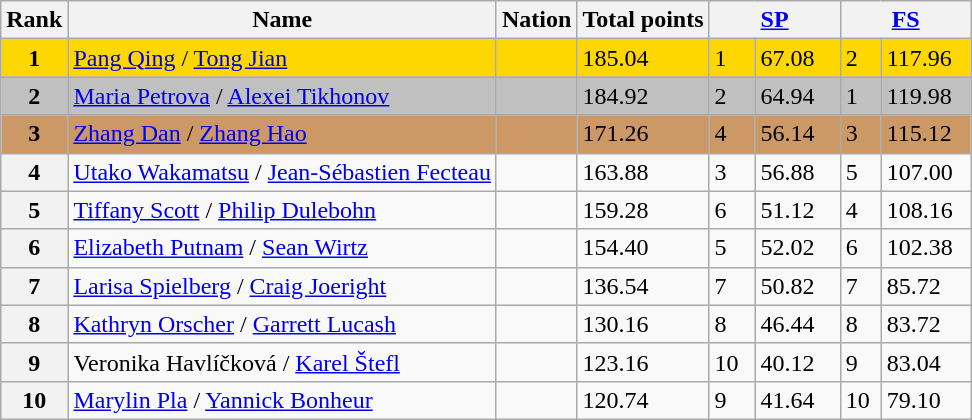<table class="wikitable">
<tr>
<th>Rank</th>
<th>Name</th>
<th>Nation</th>
<th>Total points</th>
<th colspan="2" width="80px"><a href='#'>SP</a></th>
<th colspan="2" width="80px"><a href='#'>FS</a></th>
</tr>
<tr bgcolor="gold">
<td align="center"><strong>1</strong></td>
<td><a href='#'>Pang Qing</a> / <a href='#'>Tong Jian</a></td>
<td></td>
<td>185.04</td>
<td>1</td>
<td>67.08</td>
<td>2</td>
<td>117.96</td>
</tr>
<tr bgcolor="silver">
<td align="center"><strong>2</strong></td>
<td><a href='#'>Maria Petrova</a> / <a href='#'>Alexei Tikhonov</a></td>
<td></td>
<td>184.92</td>
<td>2</td>
<td>64.94</td>
<td>1</td>
<td>119.98</td>
</tr>
<tr bgcolor="cc9966">
<td align="center"><strong>3</strong></td>
<td><a href='#'>Zhang Dan</a> / <a href='#'>Zhang Hao</a></td>
<td></td>
<td>171.26</td>
<td>4</td>
<td>56.14</td>
<td>3</td>
<td>115.12</td>
</tr>
<tr>
<th>4</th>
<td><a href='#'>Utako Wakamatsu</a> / <a href='#'>Jean-Sébastien Fecteau</a></td>
<td></td>
<td>163.88</td>
<td>3</td>
<td>56.88</td>
<td>5</td>
<td>107.00</td>
</tr>
<tr>
<th>5</th>
<td><a href='#'>Tiffany Scott</a> / <a href='#'>Philip Dulebohn</a></td>
<td></td>
<td>159.28</td>
<td>6</td>
<td>51.12</td>
<td>4</td>
<td>108.16</td>
</tr>
<tr>
<th>6</th>
<td><a href='#'>Elizabeth Putnam</a> / <a href='#'>Sean Wirtz</a></td>
<td></td>
<td>154.40</td>
<td>5</td>
<td>52.02</td>
<td>6</td>
<td>102.38</td>
</tr>
<tr>
<th>7</th>
<td><a href='#'>Larisa Spielberg</a> / <a href='#'>Craig Joeright</a></td>
<td></td>
<td>136.54</td>
<td>7</td>
<td>50.82</td>
<td>7</td>
<td>85.72</td>
</tr>
<tr>
<th>8</th>
<td><a href='#'>Kathryn Orscher</a> / <a href='#'>Garrett Lucash</a></td>
<td></td>
<td>130.16</td>
<td>8</td>
<td>46.44</td>
<td>8</td>
<td>83.72</td>
</tr>
<tr>
<th>9</th>
<td>Veronika Havlíčková / <a href='#'>Karel Štefl</a></td>
<td></td>
<td>123.16</td>
<td>10</td>
<td>40.12</td>
<td>9</td>
<td>83.04</td>
</tr>
<tr>
<th>10</th>
<td><a href='#'>Marylin Pla</a> / <a href='#'>Yannick Bonheur</a></td>
<td></td>
<td>120.74</td>
<td>9</td>
<td>41.64</td>
<td>10</td>
<td>79.10</td>
</tr>
</table>
